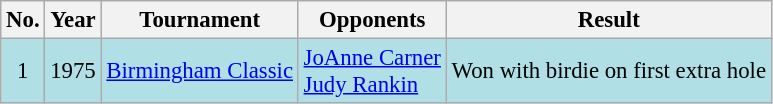<table class="wikitable" style="font-size:95%;">
<tr>
<th>No.</th>
<th>Year</th>
<th>Tournament</th>
<th>Opponents</th>
<th>Result</th>
</tr>
<tr style="background:#B0E0E6;">
<td align=center>1</td>
<td>1975</td>
<td><a href='#'>Birmingham Classic</a></td>
<td> <a href='#'>JoAnne Carner</a><br> <a href='#'>Judy Rankin</a></td>
<td>Won with birdie on first extra hole</td>
</tr>
</table>
